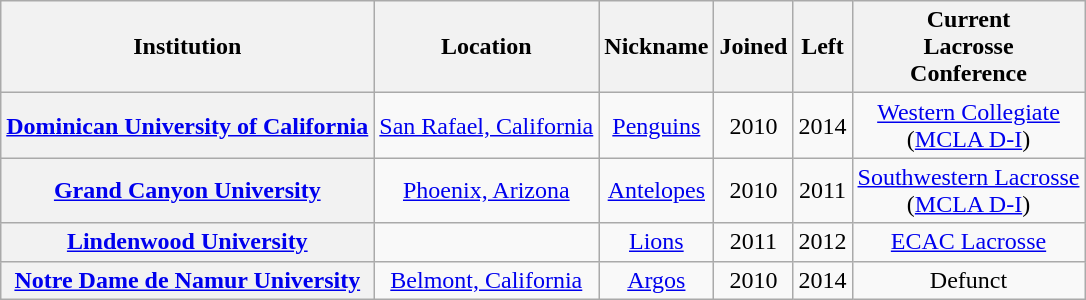<table class="wikitable sortable" style="text-align:center">
<tr>
<th>Institution</th>
<th>Location</th>
<th>Nickname</th>
<th>Joined</th>
<th>Left</th>
<th>Current<br>Lacrosse<br>Conference</th>
</tr>
<tr>
<th><a href='#'>Dominican University of California</a></th>
<td><a href='#'>San Rafael, California</a></td>
<td><a href='#'>Penguins</a></td>
<td>2010</td>
<td>2014</td>
<td><a href='#'>Western Collegiate</a><br>(<a href='#'>MCLA D-I</a>)</td>
</tr>
<tr>
<th><a href='#'>Grand Canyon University</a></th>
<td><a href='#'>Phoenix, Arizona</a></td>
<td><a href='#'>Antelopes</a></td>
<td>2010</td>
<td>2011</td>
<td><a href='#'>Southwestern Lacrosse</a><br>(<a href='#'>MCLA D-I</a>)</td>
</tr>
<tr>
<th><a href='#'>Lindenwood University</a></th>
<td></td>
<td><a href='#'>Lions</a></td>
<td>2011</td>
<td>2012</td>
<td><a href='#'>ECAC Lacrosse</a></td>
</tr>
<tr>
<th><a href='#'>Notre Dame de Namur University</a></th>
<td><a href='#'>Belmont, California</a></td>
<td><a href='#'>Argos</a></td>
<td>2010</td>
<td>2014</td>
<td>Defunct</td>
</tr>
</table>
